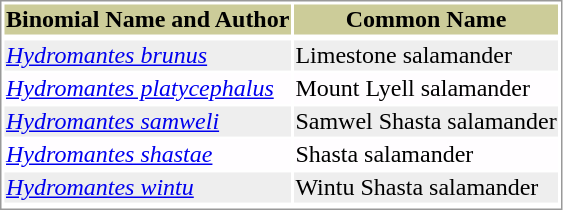<table style="text-align:left; border:1px solid #999999; ">
<tr style="background:#CCCC99; text-align: center; ">
<th>Binomial Name and Author</th>
<th>Common Name</th>
</tr>
<tr>
</tr>
<tr style="background:#EEEEEE;">
<td><em><a href='#'>Hydromantes brunus</a></em> <br> </td>
<td>Limestone salamander</td>
</tr>
<tr style="background:#FFFDFF;">
<td><em><a href='#'>Hydromantes platycephalus</a></em> <br> </td>
<td>Mount Lyell salamander</td>
</tr>
<tr style="background:#EEEEEE;">
<td><em><a href='#'>Hydromantes samweli</a></em> <br> </td>
<td>Samwel Shasta salamander</td>
</tr>
<tr style="background:#FFFDFF;">
<td><em><a href='#'>Hydromantes shastae</a></em> <br> </td>
<td>Shasta salamander</td>
</tr>
<tr style="background:#EEEEEE;">
<td><em><a href='#'>Hydromantes wintu</a></em> <br> </td>
<td>Wintu Shasta salamander</td>
</tr>
<tr>
</tr>
</table>
